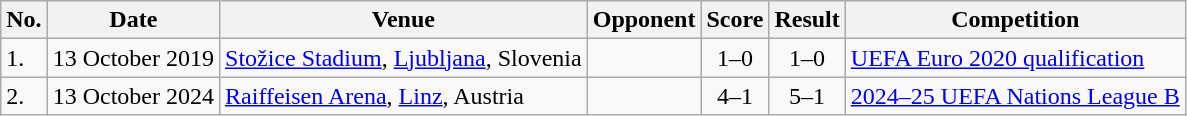<table class="wikitable">
<tr>
<th>No.</th>
<th>Date</th>
<th>Venue</th>
<th>Opponent</th>
<th>Score</th>
<th>Result</th>
<th>Competition</th>
</tr>
<tr>
<td>1.</td>
<td>13 October 2019</td>
<td><a href='#'>Stožice Stadium</a>, <a href='#'>Ljubljana</a>, Slovenia</td>
<td></td>
<td align=center>1–0</td>
<td align=center>1–0</td>
<td><a href='#'>UEFA Euro 2020 qualification</a></td>
</tr>
<tr>
<td>2.</td>
<td>13 October 2024</td>
<td><a href='#'>Raiffeisen Arena</a>, <a href='#'>Linz</a>, Austria</td>
<td></td>
<td align=center>4–1</td>
<td align=center>5–1</td>
<td><a href='#'>2024–25 UEFA Nations League B</a></td>
</tr>
</table>
